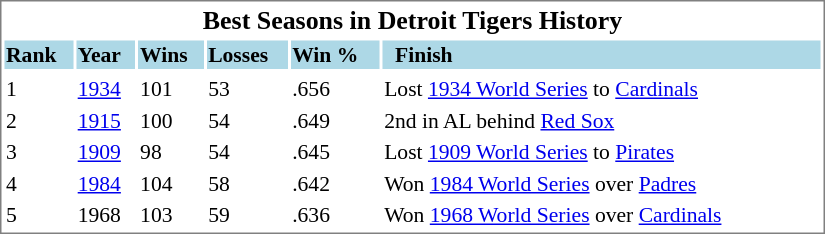<table cellpadding="10">
<tr align="left" style="vertical-align: top">
<td></td>
<td><br><table cellpadding="1" width="550px" style="font-size: 90%; border: 1px solid gray;">
<tr align="center" style="font-size: larger;">
<td colspan=6><strong>Best Seasons in Detroit Tigers History</strong></td>
</tr>
<tr style="background:lightblue;">
<td><strong>Rank</strong></td>
<td><strong>Year</strong></td>
<td><strong>Wins</strong></td>
<td><strong>Losses</strong></td>
<td><strong>Win %</strong></td>
<td>  <strong>Finish</strong></td>
</tr>
<tr align="center" style="vertical-align: middle;" style="background:lightblue;">
</tr>
<tr>
<td>1</td>
<td><a href='#'>1934</a></td>
<td>101</td>
<td>53</td>
<td>.656</td>
<td>Lost <a href='#'>1934 World Series</a> to <a href='#'>Cardinals</a></td>
</tr>
<tr>
<td>2</td>
<td><a href='#'>1915</a></td>
<td>100</td>
<td>54</td>
<td>.649</td>
<td>2nd in AL behind <a href='#'>Red Sox</a></td>
</tr>
<tr>
<td>3</td>
<td><a href='#'>1909</a></td>
<td>98</td>
<td>54</td>
<td>.645</td>
<td>Lost <a href='#'>1909 World Series</a> to <a href='#'>Pirates</a></td>
</tr>
<tr>
<td>4</td>
<td><a href='#'>1984</a></td>
<td>104</td>
<td>58</td>
<td>.642</td>
<td>Won <a href='#'>1984 World Series</a> over <a href='#'>Padres</a></td>
</tr>
<tr>
<td>5</td>
<td>1968</td>
<td>103</td>
<td>59</td>
<td>.636</td>
<td>Won <a href='#'>1968 World Series</a> over <a href='#'>Cardinals</a></td>
</tr>
</table>
</td>
</tr>
</table>
